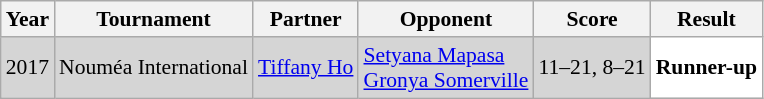<table class="sortable wikitable" style="font-size: 90%;">
<tr>
<th>Year</th>
<th>Tournament</th>
<th>Partner</th>
<th>Opponent</th>
<th>Score</th>
<th>Result</th>
</tr>
<tr style="background:#D5D5D5">
<td align="center">2017</td>
<td align="left">Nouméa International</td>
<td align="left"> <a href='#'>Tiffany Ho</a></td>
<td align="left"> <a href='#'>Setyana Mapasa</a> <br>  <a href='#'>Gronya Somerville</a></td>
<td align="left">11–21, 8–21</td>
<td style="text-align:left; background:white"> <strong>Runner-up</strong></td>
</tr>
</table>
